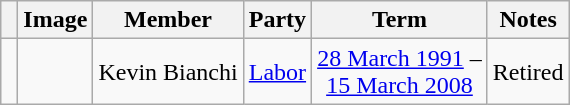<table class="wikitable" style="text-align:center">
<tr>
<th></th>
<th>Image</th>
<th>Member</th>
<th>Party</th>
<th>Term</th>
<th>Notes</th>
</tr>
<tr>
<td> </td>
<td></td>
<td>Kevin Bianchi</td>
<td><a href='#'>Labor</a></td>
<td><a href='#'>28 March 1991</a> –<br> <a href='#'>15 March 2008</a></td>
<td>Retired</td>
</tr>
</table>
